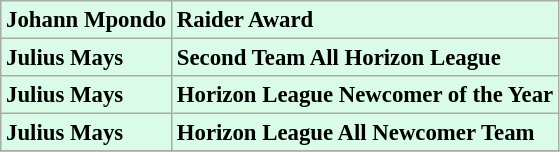<table class="wikitable" style="background:#d9fbe8; font-size:95%;">
<tr>
<td><strong>Johann Mpondo</strong></td>
<td><strong>Raider Award</strong></td>
</tr>
<tr>
<td><strong>Julius Mays</strong></td>
<td><strong>Second Team All Horizon League</strong></td>
</tr>
<tr>
<td><strong>Julius Mays</strong></td>
<td><strong>Horizon League Newcomer of the Year</strong></td>
</tr>
<tr>
<td><strong>Julius Mays</strong></td>
<td><strong>Horizon League All Newcomer Team</strong></td>
</tr>
<tr>
</tr>
</table>
